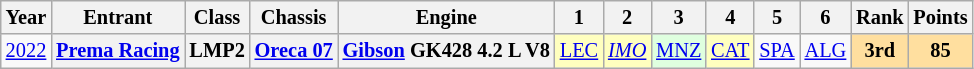<table class="wikitable" style="text-align:center; font-size:85%">
<tr>
<th>Year</th>
<th>Entrant</th>
<th>Class</th>
<th>Chassis</th>
<th>Engine</th>
<th>1</th>
<th>2</th>
<th>3</th>
<th>4</th>
<th>5</th>
<th>6</th>
<th>Rank</th>
<th>Points</th>
</tr>
<tr>
<td><a href='#'>2022</a></td>
<th nowrap><a href='#'>Prema Racing</a></th>
<th>LMP2</th>
<th nowrap><a href='#'>Oreca 07</a></th>
<th nowrap><a href='#'>Gibson</a> GK428 4.2 L V8</th>
<td style="background:#FFFFBF;"><a href='#'>LEC</a><br></td>
<td style="background:#FFFFBF;"><em><a href='#'>IMO</a></em><br></td>
<td style="background:#DFFFDF;"><a href='#'>MNZ</a><br></td>
<td style="background:#FFFFBF;"><a href='#'>CAT</a><br></td>
<td><a href='#'>SPA</a></td>
<td><a href='#'>ALG</a></td>
<th style="background:#FFDF9F;">3rd</th>
<th style="background:#FFDF9F;">85</th>
</tr>
</table>
